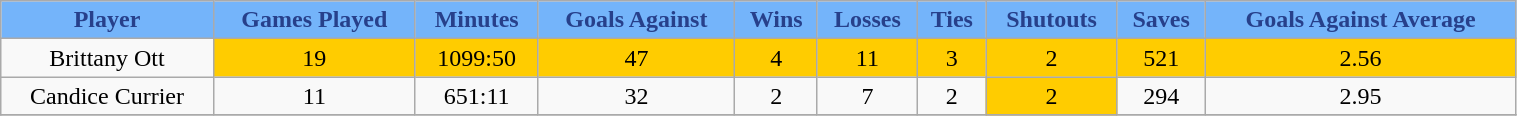<table class="wikitable" width="80%">
<tr align="center"  style="background:#74B4FA;color:#27408B;">
<td><strong>Player</strong></td>
<td><strong>Games Played</strong></td>
<td><strong>Minutes</strong></td>
<td><strong>Goals Against</strong></td>
<td><strong>Wins</strong></td>
<td><strong>Losses</strong></td>
<td><strong>Ties</strong></td>
<td><strong>Shutouts</strong></td>
<td><strong>Saves</strong></td>
<td><strong>Goals Against Average</strong></td>
</tr>
<tr align="center" bgcolor="">
<td>Brittany Ott</td>
<td bgcolor="#FFCC00">19</td>
<td bgcolor="#FFCC00">1099:50</td>
<td bgcolor="#FFCC00">47</td>
<td bgcolor="#FFCC00">4</td>
<td bgcolor="#FFCC00">11</td>
<td bgcolor="#FFCC00">3</td>
<td bgcolor="#FFCC00">2</td>
<td bgcolor="#FFCC00">521</td>
<td bgcolor="#FFCC00">2.56</td>
</tr>
<tr align="center" bgcolor="">
<td>Candice Currier</td>
<td>11</td>
<td>651:11</td>
<td>32</td>
<td>2</td>
<td>7</td>
<td>2</td>
<td bgcolor="#FFCC00">2</td>
<td>294</td>
<td>2.95</td>
</tr>
<tr align="center" bgcolor="">
</tr>
</table>
